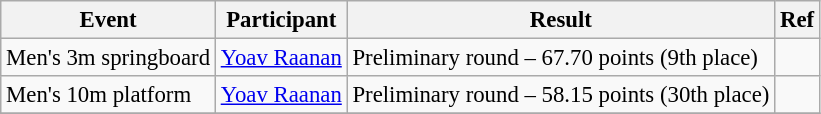<table class="wikitable" style="font-size: 95%;">
<tr>
<th>Event</th>
<th>Participant</th>
<th>Result</th>
<th>Ref</th>
</tr>
<tr>
<td>Men's 3m springboard</td>
<td><a href='#'>Yoav Raanan</a></td>
<td>Preliminary round – 67.70 points (9th place)</td>
<td></td>
</tr>
<tr>
<td>Men's 10m platform</td>
<td><a href='#'>Yoav Raanan</a></td>
<td>Preliminary round – 58.15 points (30th place)</td>
<td></td>
</tr>
<tr>
</tr>
</table>
